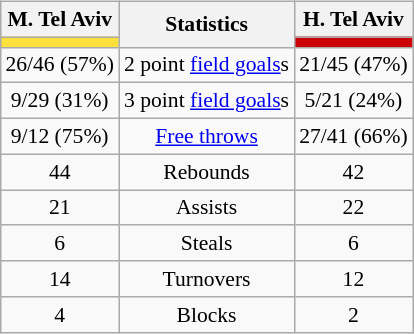<table style="width:100%;">
<tr>
<td valign=top align=right width=33%><br>











</td>
<td style="vertical-align:top; align:center; width:33%;"><br><table style="width:100%;">
<tr>
<td style="width=50%;"></td>
<td></td>
<td style="width=50%;"></td>
</tr>
</table>
<br><table class="wikitable" style="font-size:90%; text-align:center; margin:auto;" align=center>
<tr>
<th>M. Tel Aviv</th>
<th rowspan=2>Statistics</th>
<th>H. Tel Aviv</th>
</tr>
<tr>
<td style="background:#FCE13C;"></td>
<td style="background:#CC0305;"></td>
</tr>
<tr>
<td>26/46 (57%)</td>
<td>2 point <a href='#'>field goals</a>s</td>
<td>21/45 (47%)</td>
</tr>
<tr>
<td>9/29 (31%)</td>
<td>3 point <a href='#'>field goals</a>s</td>
<td>5/21 (24%)</td>
</tr>
<tr>
<td>9/12 (75%)</td>
<td><a href='#'>Free throws</a></td>
<td>27/41 (66%)</td>
</tr>
<tr>
<td>44</td>
<td>Rebounds</td>
<td>42</td>
</tr>
<tr>
<td>21</td>
<td>Assists</td>
<td>22</td>
</tr>
<tr>
<td>6</td>
<td>Steals</td>
<td>6</td>
</tr>
<tr>
<td>14</td>
<td>Turnovers</td>
<td>12</td>
</tr>
<tr>
<td>4</td>
<td>Blocks</td>
<td>2</td>
</tr>
</table>
</td>
<td style="vertical-align:top; align:left; width:50%;"><br>











</td>
</tr>
</table>
